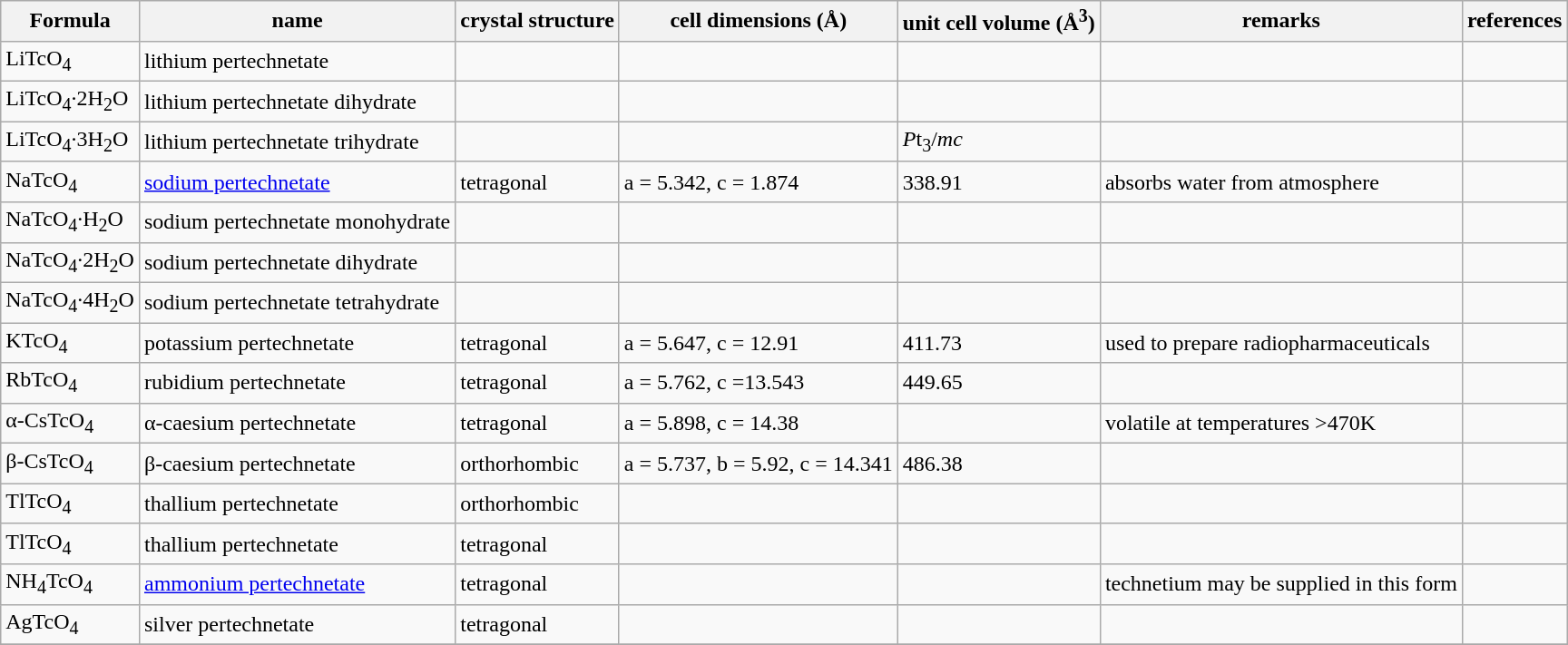<table class="wikitable">
<tr>
<th>Formula</th>
<th>name</th>
<th>crystal structure</th>
<th>cell dimensions (Å)</th>
<th>unit cell volume (Å<sup>3</sup>)</th>
<th>remarks</th>
<th>references</th>
</tr>
<tr>
<td>LiTcO<sub>4</sub></td>
<td>lithium pertechnetate</td>
<td></td>
<td></td>
<td></td>
<td></td>
<td></td>
</tr>
<tr>
<td>LiTcO<sub>4</sub>·2H<sub>2</sub>O</td>
<td>lithium pertechnetate dihydrate</td>
<td></td>
<td></td>
<td></td>
<td></td>
<td></td>
</tr>
<tr>
<td>LiTcO<sub>4</sub>·3H<sub>2</sub>O</td>
<td>lithium pertechnetate trihydrate</td>
<td></td>
<td></td>
<td><em>P</em>t<sub>3</sub>/<em>mc</em></td>
<td></td>
<td></td>
</tr>
<tr>
<td>NaTcO<sub>4</sub></td>
<td><a href='#'>sodium pertechnetate</a></td>
<td>tetragonal</td>
<td>a = 5.342, c = 1.874</td>
<td>338.91</td>
<td>absorbs water from atmosphere</td>
<td></td>
</tr>
<tr>
<td>NaTcO<sub>4</sub>·H<sub>2</sub>O</td>
<td>sodium pertechnetate monohydrate</td>
<td></td>
<td></td>
<td></td>
<td></td>
<td></td>
</tr>
<tr>
<td>NaTcO<sub>4</sub>·2H<sub>2</sub>O</td>
<td>sodium pertechnetate dihydrate</td>
<td></td>
<td></td>
<td></td>
<td></td>
<td></td>
</tr>
<tr>
<td>NaTcO<sub>4</sub>·4H<sub>2</sub>O</td>
<td>sodium pertechnetate tetrahydrate</td>
<td></td>
<td></td>
<td></td>
<td></td>
<td></td>
</tr>
<tr>
<td>KTcO<sub>4</sub></td>
<td>potassium pertechnetate</td>
<td>tetragonal</td>
<td>a = 5.647, c = 12.91</td>
<td>411.73</td>
<td>used to prepare radiopharmaceuticals</td>
<td></td>
</tr>
<tr>
<td>RbTcO<sub>4</sub></td>
<td>rubidium pertechnetate</td>
<td>tetragonal</td>
<td>a = 5.762, c =13.543</td>
<td>449.65</td>
<td></td>
<td></td>
</tr>
<tr>
<td>α-CsTcO<sub>4</sub></td>
<td>α-caesium pertechnetate</td>
<td>tetragonal</td>
<td>a = 5.898, c = 14.38</td>
<td></td>
<td>volatile at temperatures >470K</td>
<td></td>
</tr>
<tr>
<td>β-CsTcO<sub>4</sub></td>
<td>β-caesium pertechnetate</td>
<td>orthorhombic</td>
<td>a = 5.737, b = 5.92, c = 14.341</td>
<td>486.38</td>
<td></td>
<td></td>
</tr>
<tr>
<td>TlTcO<sub>4</sub></td>
<td>thallium pertechnetate</td>
<td>orthorhombic</td>
<td></td>
<td></td>
<td></td>
<td></td>
</tr>
<tr>
<td>TlTcO<sub>4</sub></td>
<td>thallium pertechnetate</td>
<td>tetragonal</td>
<td></td>
<td></td>
<td></td>
<td></td>
</tr>
<tr>
<td>NH<sub>4</sub>TcO<sub>4</sub></td>
<td><a href='#'>ammonium pertechnetate</a></td>
<td>tetragonal</td>
<td></td>
<td></td>
<td>technetium may be supplied in this form</td>
<td></td>
</tr>
<tr>
<td>AgTcO<sub>4</sub></td>
<td>silver pertechnetate</td>
<td>tetragonal</td>
<td></td>
<td></td>
<td></td>
<td></td>
</tr>
<tr>
</tr>
</table>
